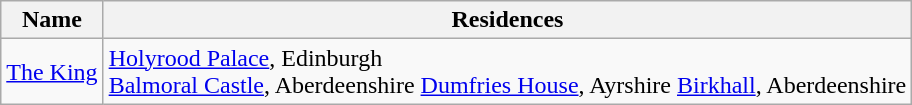<table class="wikitable" style="text-align:left">
<tr>
<th>Name</th>
<th>Residences</th>
</tr>
<tr>
<td><a href='#'>The King</a></td>
<td><a href='#'>Holyrood Palace</a>, Edinburgh<br><a href='#'>Balmoral Castle</a>, Aberdeenshire
<a href='#'>Dumfries House</a>, Ayrshire
<a href='#'>Birkhall</a>, Aberdeenshire</td>
</tr>
</table>
